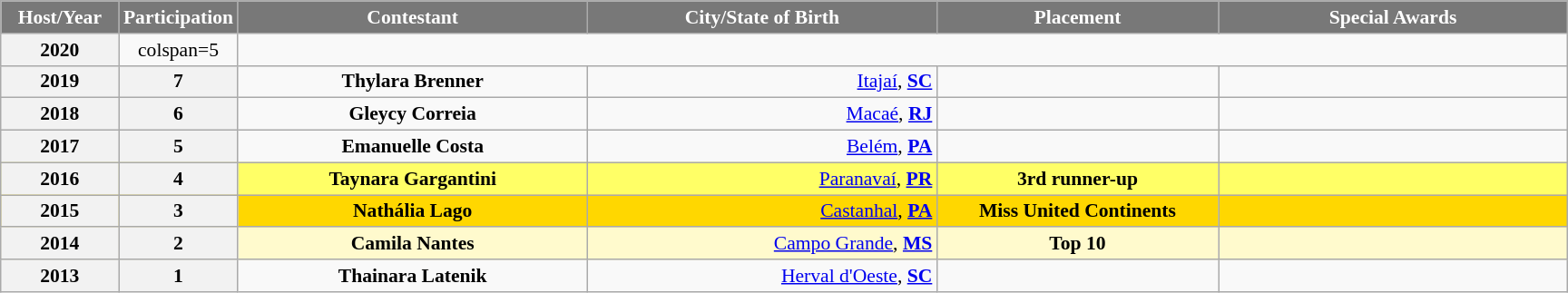<table class="wikitable sortable" style="font-size: 90%; text-align:center">
<tr>
<th width="80" style="background-color:#787878;color:#FFFFFF;">Host/Year</th>
<th width="80" style="background-color:#787878;color:#FFFFFF;">Participation</th>
<th width="250" style="background-color:#787878;color:#FFFFFF;">Contestant</th>
<th width="250" style="background-color:#787878;color:#FFFFFF;">City/State of Birth</th>
<th width="200" style="background-color:#787878;color:#FFFFFF;">Placement</th>
<th width="250" style="background-color:#787878;color:#FFFFFF;">Special Awards</th>
</tr>
<tr>
<th>2020</th>
<td>colspan=5 </td>
</tr>
<tr>
<th>2019</th>
<th>7</th>
<td><strong>Thylara Brenner</strong></td>
<td align="right"><a href='#'>Itajaí</a>, <strong><a href='#'>SC</a></strong></td>
<td></td>
<td></td>
</tr>
<tr>
<th>2018</th>
<th>6</th>
<td><strong>Gleycy Correia</strong></td>
<td align="right"><a href='#'>Macaé</a>, <strong><a href='#'>RJ</a></strong></td>
<td></td>
<td></td>
</tr>
<tr>
<th>2017</th>
<th>5</th>
<td><strong>Emanuelle Costa</strong></td>
<td align="right"><a href='#'>Belém</a>, <strong><a href='#'>PA</a></strong></td>
<td></td>
<td></td>
</tr>
<tr bgcolor="FFFF66">
<th>2016</th>
<th>4</th>
<td><strong>Taynara Gargantini</strong></td>
<td align="right"><a href='#'>Paranavaí</a>, <strong><a href='#'>PR</a></strong></td>
<td><strong>3rd runner-up</strong></td>
<td></td>
</tr>
<tr bgcolor="gold">
<th>2015</th>
<th>3</th>
<td><strong>Nathália Lago</strong></td>
<td align="right"><a href='#'>Castanhal</a>, <strong><a href='#'>PA</a></strong></td>
<td><strong>Miss United Continents</strong></td>
<td></td>
</tr>
<tr bgcolor="FFFACD">
<th>2014</th>
<th>2</th>
<td><strong>Camila Nantes</strong></td>
<td align="right"><a href='#'>Campo Grande</a>, <strong><a href='#'>MS</a></strong></td>
<td><strong>Top 10</strong></td>
<td></td>
</tr>
<tr>
<th>2013</th>
<th>1</th>
<td><strong>Thainara Latenik</strong></td>
<td align="right"><a href='#'>Herval d'Oeste</a>, <strong><a href='#'>SC</a></strong></td>
<td></td>
<td></td>
</tr>
</table>
